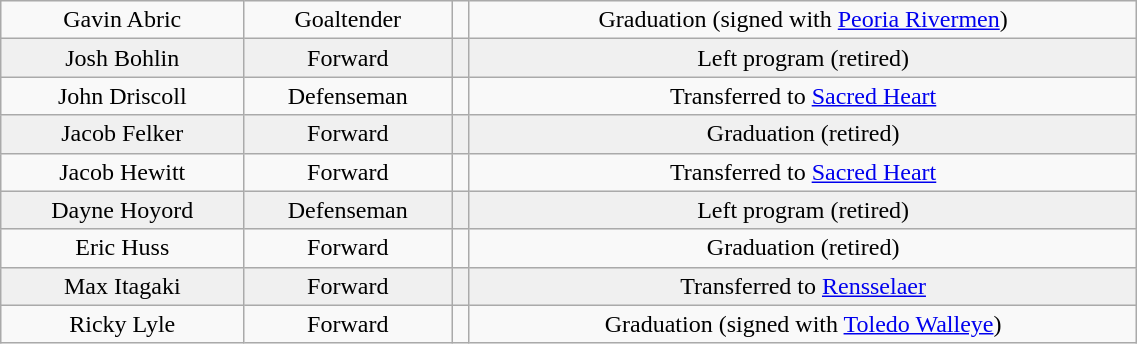<table class="wikitable" width="60%">
<tr align="center" bgcolor="">
<td>Gavin Abric</td>
<td>Goaltender</td>
<td></td>
<td>Graduation (signed with <a href='#'>Peoria Rivermen</a>)</td>
</tr>
<tr align="center" bgcolor="f0f0f0">
<td>Josh Bohlin</td>
<td>Forward</td>
<td></td>
<td>Left program (retired)</td>
</tr>
<tr align="center" bgcolor="">
<td>John Driscoll</td>
<td>Defenseman</td>
<td></td>
<td>Transferred to <a href='#'>Sacred Heart</a></td>
</tr>
<tr align="center" bgcolor="f0f0f0">
<td>Jacob Felker</td>
<td>Forward</td>
<td></td>
<td>Graduation (retired)</td>
</tr>
<tr align="center" bgcolor="">
<td>Jacob Hewitt</td>
<td>Forward</td>
<td></td>
<td>Transferred to <a href='#'>Sacred Heart</a></td>
</tr>
<tr align="center" bgcolor="f0f0f0">
<td>Dayne Hoyord</td>
<td>Defenseman</td>
<td></td>
<td>Left program (retired)</td>
</tr>
<tr align="center" bgcolor="">
<td>Eric Huss</td>
<td>Forward</td>
<td></td>
<td>Graduation (retired)</td>
</tr>
<tr align="center" bgcolor="f0f0f0">
<td>Max Itagaki</td>
<td>Forward</td>
<td></td>
<td>Transferred to <a href='#'>Rensselaer</a></td>
</tr>
<tr align="center" bgcolor="">
<td>Ricky Lyle</td>
<td>Forward</td>
<td></td>
<td>Graduation (signed with <a href='#'>Toledo Walleye</a>)</td>
</tr>
</table>
